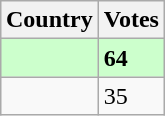<table class="wikitable" style="margin:.99em;">
<tr>
<th>Country</th>
<th>Votes</th>
</tr>
<tr style="background:#cfc;">
<td><strong></strong></td>
<td><strong>64</strong></td>
</tr>
<tr>
<td></td>
<td>35</td>
</tr>
</table>
